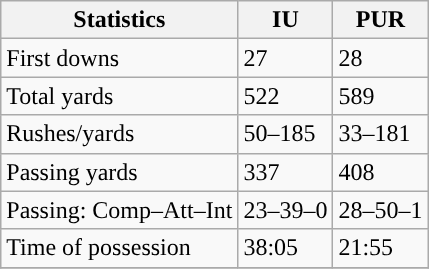<table class="wikitable" style="float: left;">
<tr>
<th>Statistics</th>
<th>IU</th>
<th>PUR</th>
</tr>
<tr>
<td>First downs</td>
<td>27</td>
<td>28</td>
</tr>
<tr>
<td>Total yards</td>
<td>522</td>
<td>589</td>
</tr>
<tr>
<td>Rushes/yards</td>
<td>50–185</td>
<td>33–181</td>
</tr>
<tr>
<td>Passing yards</td>
<td>337</td>
<td>408</td>
</tr>
<tr>
<td>Passing: Comp–Att–Int</td>
<td>23–39–0</td>
<td>28–50–1</td>
</tr>
<tr>
<td>Time of possession</td>
<td>38:05</td>
<td>21:55</td>
</tr>
<tr>
</tr>
</table>
